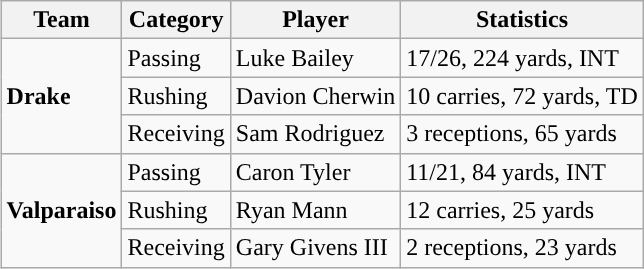<table class="wikitable" style="float: right;">
<tr>
<th>Team</th>
<th>Category</th>
<th>Player</th>
<th>Statistics</th>
</tr>
<tr>
<td rowspan=3><strong>Drake</strong></td>
<td>Passing</td>
<td>Luke Bailey</td>
<td>17/26, 224 yards, INT</td>
</tr>
<tr>
<td>Rushing</td>
<td>Davion Cherwin</td>
<td>10 carries, 72 yards, TD</td>
</tr>
<tr>
<td>Receiving</td>
<td>Sam Rodriguez</td>
<td>3 receptions, 65 yards</td>
</tr>
<tr>
<td rowspan=3><strong>Valparaiso</strong></td>
<td>Passing</td>
<td>Caron Tyler</td>
<td>11/21, 84 yards, INT</td>
</tr>
<tr>
<td>Rushing</td>
<td>Ryan Mann</td>
<td>12 carries, 25 yards</td>
</tr>
<tr>
<td>Receiving</td>
<td>Gary Givens III</td>
<td>2 receptions, 23 yards</td>
</tr>
</table>
